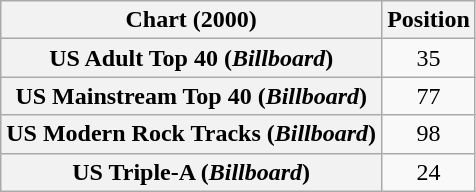<table class="wikitable sortable plainrowheaders" style="text-align:center">
<tr>
<th>Chart (2000)</th>
<th>Position</th>
</tr>
<tr>
<th scope="row">US Adult Top 40 (<em>Billboard</em>)</th>
<td>35</td>
</tr>
<tr>
<th scope="row">US Mainstream Top 40 (<em>Billboard</em>)</th>
<td>77</td>
</tr>
<tr>
<th scope="row">US Modern Rock Tracks (<em>Billboard</em>)</th>
<td>98</td>
</tr>
<tr>
<th scope="row">US Triple-A (<em>Billboard</em>)</th>
<td>24</td>
</tr>
</table>
